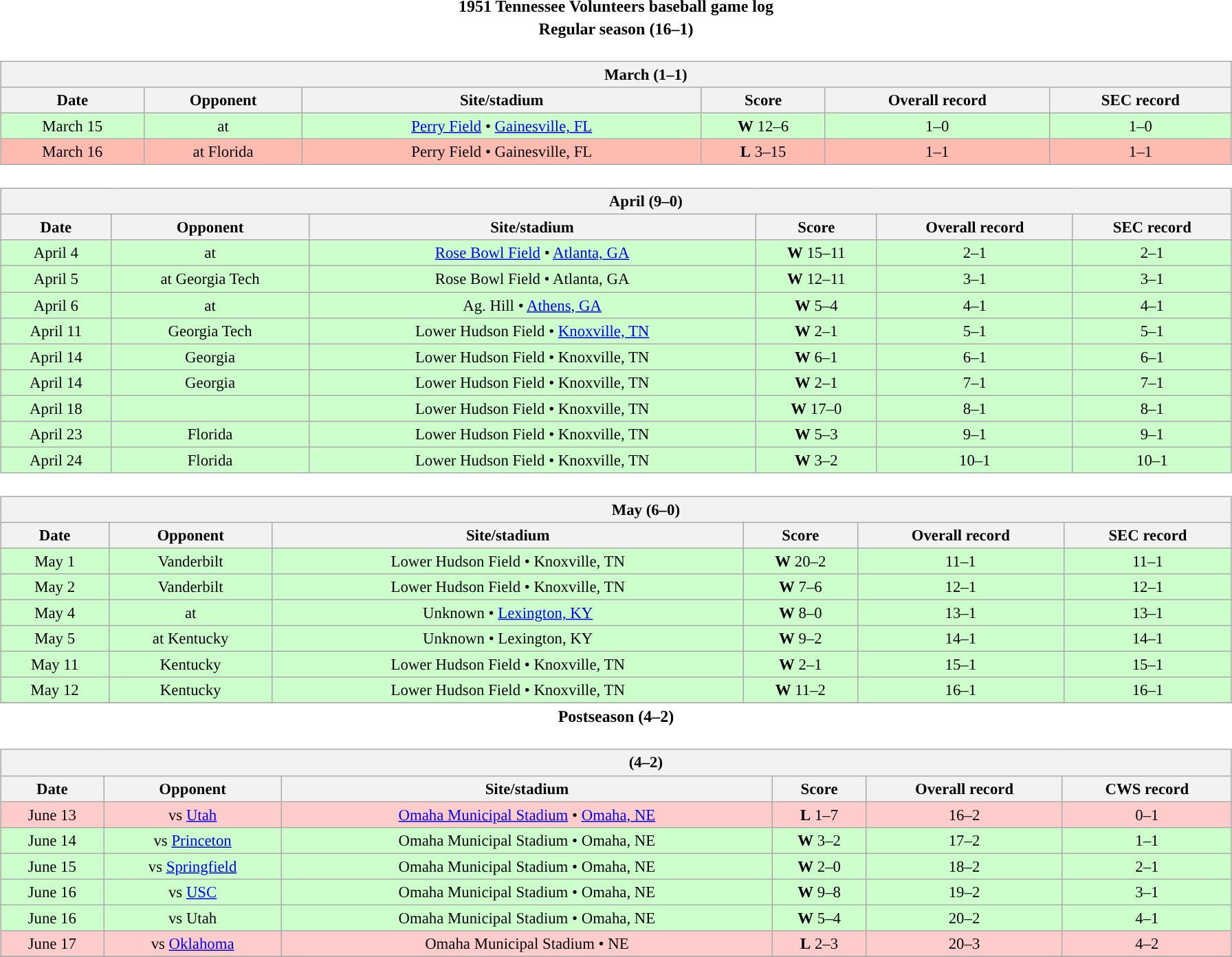<table class="toccolours" width=95% style="clear:both; margin:1.5em auto; text-align:center;">
<tr>
<th colspan=2>1951 Tennessee Volunteers baseball game log</th>
</tr>
<tr>
<th colspan=2>Regular season (16–1)</th>
</tr>
<tr valign="top">
<td><br><table class="wikitable collapsible open" style="margin:auto; width:100%; text-align:center; font-size:95%">
<tr>
<th colspan=12 style="padding-left:4em;">March (1–1)</th>
</tr>
<tr>
<th>Date</th>
<th>Opponent</th>
<th>Site/stadium</th>
<th>Score</th>
<th>Overall record</th>
<th>SEC record</th>
</tr>
<tr align="center" bgcolor="#ccffcc">
<td>March 15</td>
<td>at </td>
<td><a href='#'>Perry Field</a> • <a href='#'>Gainesville, FL</a></td>
<td><strong>W</strong> 12–6</td>
<td>1–0</td>
<td>1–0</td>
</tr>
<tr align="center" bgcolor="#ffbbb">
<td>March 16</td>
<td>at Florida</td>
<td>Perry Field • Gainesville, FL</td>
<td><strong>L</strong> 3–15</td>
<td>1–1</td>
<td>1–1</td>
</tr>
</table>
</td>
</tr>
<tr>
<td><br><table class="wikitable collapsible open" style="margin:auto; width:100%; text-align:center; font-size:95%">
<tr>
<th colspan=12 style="padding-left:4em;">April (9–0)</th>
</tr>
<tr>
<th>Date</th>
<th>Opponent</th>
<th>Site/stadium</th>
<th>Score</th>
<th>Overall record</th>
<th>SEC record</th>
</tr>
<tr align="center" bgcolor="#ccffcc">
<td>April 4</td>
<td>at </td>
<td><a href='#'>Rose Bowl Field</a> • <a href='#'>Atlanta, GA</a></td>
<td><strong>W</strong> 15–11</td>
<td>2–1</td>
<td>2–1</td>
</tr>
<tr align="center" bgcolor="#ccffcc">
<td>April 5</td>
<td>at Georgia Tech</td>
<td>Rose Bowl Field • Atlanta, GA</td>
<td><strong>W</strong> 12–11</td>
<td>3–1</td>
<td>3–1</td>
</tr>
<tr align="center" bgcolor="#ccffcc">
<td>April 6</td>
<td>at </td>
<td>Ag. Hill • <a href='#'>Athens, GA</a></td>
<td><strong>W</strong> 5–4</td>
<td>4–1</td>
<td>4–1</td>
</tr>
<tr align="center" bgcolor="#ccffcc">
<td>April 11</td>
<td>Georgia Tech</td>
<td>Lower Hudson Field • <a href='#'>Knoxville, TN</a></td>
<td><strong>W</strong> 2–1</td>
<td>5–1</td>
<td>5–1</td>
</tr>
<tr align="center" bgcolor="#ccffcc">
<td>April 14</td>
<td>Georgia</td>
<td>Lower Hudson Field • Knoxville, TN</td>
<td><strong>W</strong> 6–1</td>
<td>6–1</td>
<td>6–1</td>
</tr>
<tr align="center" bgcolor="#ccffcc">
<td>April 14</td>
<td>Georgia</td>
<td>Lower Hudson Field • Knoxville, TN</td>
<td><strong>W</strong> 2–1</td>
<td>7–1</td>
<td>7–1</td>
</tr>
<tr align="center" bgcolor="#ccffcc">
<td>April 18</td>
<td></td>
<td>Lower Hudson Field • Knoxville, TN</td>
<td><strong>W</strong> 17–0</td>
<td>8–1</td>
<td>8–1</td>
</tr>
<tr align="center" bgcolor="#ccffcc">
<td>April 23</td>
<td>Florida</td>
<td>Lower Hudson Field • Knoxville, TN</td>
<td><strong>W</strong> 5–3</td>
<td>9–1</td>
<td>9–1</td>
</tr>
<tr align="center" bgcolor="#ccffcc">
<td>April 24</td>
<td>Florida</td>
<td>Lower Hudson Field • Knoxville, TN</td>
<td><strong>W</strong> 3–2</td>
<td>10–1</td>
<td>10–1</td>
</tr>
</table>
</td>
</tr>
<tr>
<td><br><table class="wikitable collapsible open" style="margin:auto; width:100%; text-align:center; font-size:95%">
<tr>
<th colspan=12 style="padding-left:4em;">May (6–0)</th>
</tr>
<tr>
<th>Date</th>
<th>Opponent</th>
<th>Site/stadium</th>
<th>Score</th>
<th>Overall record</th>
<th>SEC record</th>
</tr>
<tr align="center" bgcolor="#ccffcc">
<td>May 1</td>
<td>Vanderbilt</td>
<td>Lower Hudson Field • Knoxville, TN</td>
<td><strong>W</strong> 20–2</td>
<td>11–1</td>
<td>11–1</td>
</tr>
<tr align="center" bgcolor="#ccffcc">
<td>May 2</td>
<td>Vanderbilt</td>
<td>Lower Hudson Field • Knoxville, TN</td>
<td><strong>W</strong> 7–6</td>
<td>12–1</td>
<td>12–1</td>
</tr>
<tr align="center" bgcolor="#ccffcc">
<td>May 4</td>
<td>at </td>
<td>Unknown • <a href='#'>Lexington, KY</a></td>
<td><strong>W</strong> 8–0</td>
<td>13–1</td>
<td>13–1</td>
</tr>
<tr align="center" bgcolor="#ccffcc">
<td>May 5</td>
<td>at Kentucky</td>
<td>Unknown • Lexington, KY</td>
<td><strong>W</strong> 9–2</td>
<td>14–1</td>
<td>14–1</td>
</tr>
<tr align="center" bgcolor="#ccffcc">
<td>May 11</td>
<td>Kentucky</td>
<td>Lower Hudson Field • Knoxville, TN</td>
<td><strong>W</strong> 2–1</td>
<td>15–1</td>
<td>15–1</td>
</tr>
<tr align="center" bgcolor="#ccffcc">
<td>May 12</td>
<td>Kentucky</td>
<td>Lower Hudson Field • Knoxville, TN</td>
<td><strong>W</strong> 11–2</td>
<td>16–1</td>
<td>16–1</td>
</tr>
<tr align="center" bgcolor="white">
</tr>
</table>
</td>
</tr>
<tr>
<th colspan=2>Postseason (4–2)</th>
</tr>
<tr>
<td><br><table class="wikitable collapsible open" style="margin:auto; width:100%; text-align:center; font-size:95%">
<tr>
<th colspan=12 style="padding-left:4em;"> (4–2)</th>
</tr>
<tr>
<th>Date</th>
<th>Opponent</th>
<th>Site/stadium</th>
<th>Score</th>
<th>Overall record</th>
<th>CWS record</th>
</tr>
<tr align="center" bgcolor="#ffcccc">
<td>June 13</td>
<td>vs <a href='#'>Utah</a></td>
<td><a href='#'>Omaha Municipal Stadium</a> • <a href='#'>Omaha, NE</a></td>
<td><strong>L</strong> 1–7</td>
<td>16–2</td>
<td>0–1</td>
</tr>
<tr align="center" bgcolor="#ccffcc">
<td>June 14</td>
<td>vs <a href='#'>Princeton</a></td>
<td>Omaha Municipal Stadium • Omaha, NE</td>
<td><strong>W</strong> 3–2</td>
<td>17–2</td>
<td>1–1</td>
</tr>
<tr align="center" bgcolor="#ccffcc">
<td>June 15</td>
<td>vs <a href='#'>Springfield</a></td>
<td>Omaha Municipal Stadium • Omaha, NE</td>
<td><strong>W</strong> 2–0</td>
<td>18–2</td>
<td>2–1</td>
</tr>
<tr align="center" bgcolor="#ccffcc">
<td>June 16</td>
<td>vs <a href='#'>USC</a></td>
<td>Omaha Municipal Stadium • Omaha, NE</td>
<td><strong>W</strong> 9–8</td>
<td>19–2</td>
<td>3–1</td>
</tr>
<tr align="center" bgcolor="#ccffcc">
<td>June 16</td>
<td>vs Utah</td>
<td>Omaha Municipal Stadium • Omaha, NE</td>
<td><strong>W</strong> 5–4</td>
<td>20–2</td>
<td>4–1</td>
</tr>
<tr align="center" bgcolor="#ffcccc">
<td>June 17</td>
<td>vs <a href='#'>Oklahoma</a></td>
<td>Omaha Municipal Stadium • NE</td>
<td><strong>L</strong> 2–3</td>
<td>20–3</td>
<td>4–2</td>
</tr>
<tr align="center" bgcolor="white">
</tr>
</table>
</td>
</tr>
</table>
